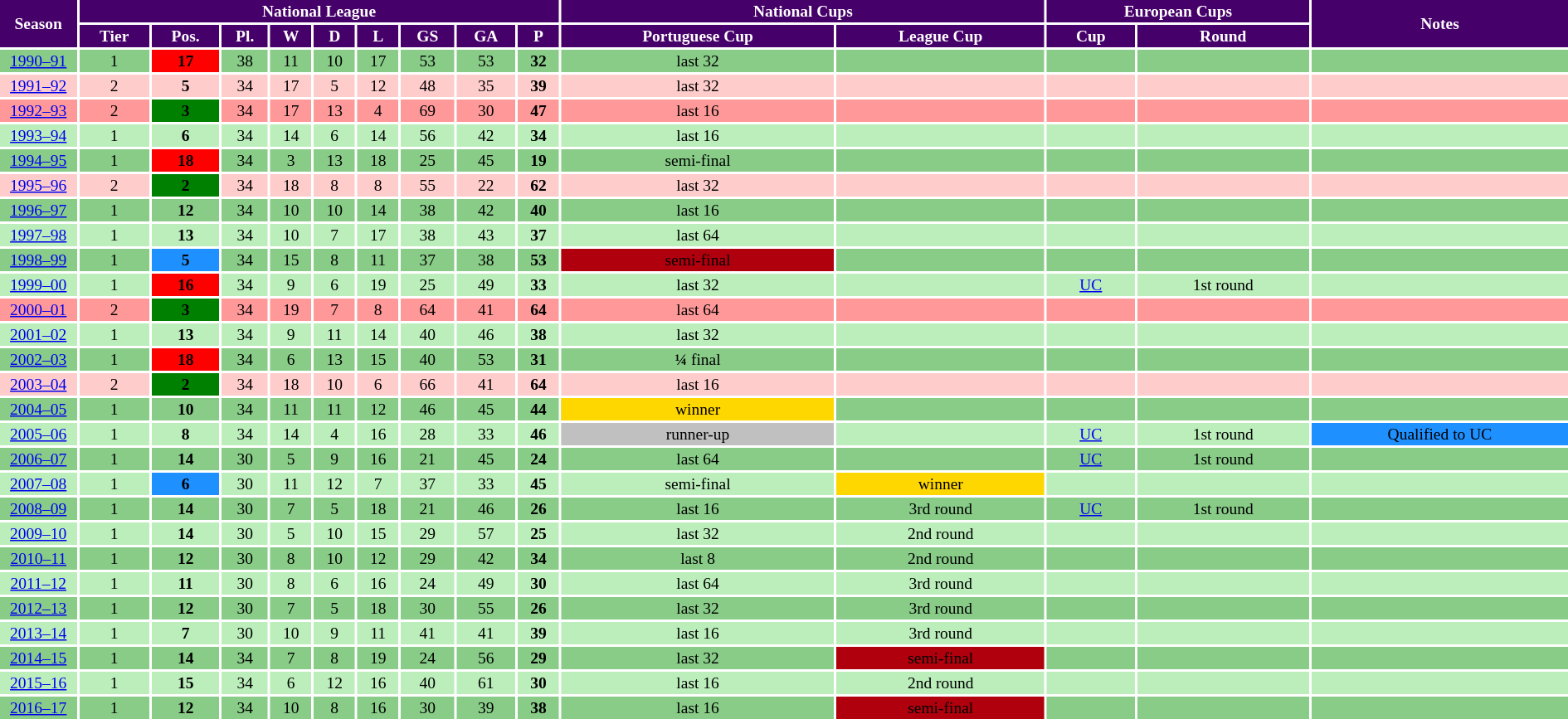<table style="text-align: center; font-size:13px; width:100%">
<tr style="background:#460069; color:white">
<th rowspan="2" width=5%>Season</th>
<th colspan="9" width=30%>National League</th>
<th colspan="2">National Cups</th>
<th colspan="2">European Cups</th>
<th rowspan="2">Notes</th>
</tr>
<tr style="background:#460069; color:white">
<th>Tier</th>
<th>Pos.</th>
<th>Pl.</th>
<th>W</th>
<th>D</th>
<th>L</th>
<th>GS</th>
<th>GA</th>
<th>P</th>
<th>Portuguese Cup</th>
<th>League Cup</th>
<th>Cup</th>
<th>Round</th>
</tr>
<tr bgcolor=#88CC88>
<td><a href='#'>1990–91</a></td>
<td align=center>1</td>
<td bgcolor=red><strong>17</strong></td>
<td>38</td>
<td>11</td>
<td>10</td>
<td>17</td>
<td>53</td>
<td>53</td>
<td><strong>32</strong></td>
<td>last 32</td>
<td></td>
<td></td>
<td></td>
<td></td>
</tr>
<tr bgcolor=#FFCCCC>
<td><a href='#'>1991–92</a></td>
<td align=center>2</td>
<td><strong>5</strong></td>
<td>34</td>
<td>17</td>
<td>5</td>
<td>12</td>
<td>48</td>
<td>35</td>
<td><strong>39</strong></td>
<td>last 32</td>
<td></td>
<td></td>
<td></td>
<td></td>
</tr>
<tr bgcolor=#FF9999>
<td><a href='#'>1992–93</a></td>
<td align=center>2</td>
<td bgcolor=green><strong>3</strong></td>
<td>34</td>
<td>17</td>
<td>13</td>
<td>4</td>
<td>69</td>
<td>30</td>
<td><strong>47</strong></td>
<td>last 16</td>
<td></td>
<td></td>
<td></td>
<td></td>
</tr>
<tr bgcolor=#BBEEBB>
<td><a href='#'>1993–94</a></td>
<td align=center>1</td>
<td><strong>6</strong></td>
<td>34</td>
<td>14</td>
<td>6</td>
<td>14</td>
<td>56</td>
<td>42</td>
<td><strong>34</strong></td>
<td>last 16</td>
<td></td>
<td></td>
<td></td>
<td></td>
</tr>
<tr bgcolor=#88CC88>
<td><a href='#'>1994–95</a></td>
<td align=center>1</td>
<td bgcolor=red><strong>18</strong></td>
<td>34</td>
<td>3</td>
<td>13</td>
<td>18</td>
<td>25</td>
<td>45</td>
<td><strong>19</strong></td>
<td>semi-final</td>
<td></td>
<td></td>
<td></td>
<td></td>
</tr>
<tr bgcolor=#FFCCCC>
<td><a href='#'>1995–96</a></td>
<td align=center>2</td>
<td bgcolor=green><strong>2</strong></td>
<td>34</td>
<td>18</td>
<td>8</td>
<td>8</td>
<td>55</td>
<td>22</td>
<td><strong>62</strong></td>
<td>last 32</td>
<td></td>
<td></td>
<td></td>
<td></td>
</tr>
<tr bgcolor=#88CC88>
<td><a href='#'>1996–97</a></td>
<td align=center>1</td>
<td><strong>12</strong></td>
<td>34</td>
<td>10</td>
<td>10</td>
<td>14</td>
<td>38</td>
<td>42</td>
<td><strong>40</strong></td>
<td>last 16</td>
<td></td>
<td></td>
<td></td>
<td></td>
</tr>
<tr bgcolor=#BBEEBB>
<td><a href='#'>1997–98</a></td>
<td align=center>1</td>
<td><strong>13</strong></td>
<td>34</td>
<td>10</td>
<td>7</td>
<td>17</td>
<td>38</td>
<td>43</td>
<td><strong>37</strong></td>
<td>last 64</td>
<td></td>
<td></td>
<td></td>
<td></td>
</tr>
<tr bgcolor=#88CC88>
<td><a href='#'>1998–99</a></td>
<td align=center>1</td>
<td bgcolor=dodgerblue><strong>5</strong></td>
<td>34</td>
<td>15</td>
<td>8</td>
<td>11</td>
<td>37</td>
<td>38</td>
<td><strong>53</strong></td>
<td bgcolor=bronze>semi-final</td>
<td></td>
<td></td>
<td></td>
<td></td>
</tr>
<tr bgcolor=#BBEEBB>
<td><a href='#'>1999–00</a></td>
<td align=center>1</td>
<td bgcolor=red><strong>16</strong></td>
<td>34</td>
<td>9</td>
<td>6</td>
<td>19</td>
<td>25</td>
<td>49</td>
<td><strong>33</strong></td>
<td>last 32</td>
<td></td>
<td><a href='#'>UC</a></td>
<td>1st round</td>
<td></td>
</tr>
<tr bgcolor=#FF9999>
<td><a href='#'>2000–01</a></td>
<td align=center>2</td>
<td bgcolor=green><strong>3</strong></td>
<td>34</td>
<td>19</td>
<td>7</td>
<td>8</td>
<td>64</td>
<td>41</td>
<td><strong>64</strong></td>
<td>last 64</td>
<td></td>
<td></td>
<td></td>
<td></td>
</tr>
<tr bgcolor=#BBEEBB>
<td><a href='#'>2001–02</a></td>
<td align=center>1</td>
<td><strong>13</strong></td>
<td>34</td>
<td>9</td>
<td>11</td>
<td>14</td>
<td>40</td>
<td>46</td>
<td><strong>38</strong></td>
<td>last 32</td>
<td></td>
<td></td>
<td></td>
<td></td>
</tr>
<tr bgcolor=#88CC88>
<td><a href='#'>2002–03</a></td>
<td align=center>1</td>
<td bgcolor=red><strong>18</strong></td>
<td>34</td>
<td>6</td>
<td>13</td>
<td>15</td>
<td>40</td>
<td>53</td>
<td><strong>31</strong></td>
<td><strong>¼</strong> final</td>
<td></td>
<td></td>
<td></td>
<td></td>
</tr>
<tr bgcolor=#FFCCCC>
<td><a href='#'>2003–04</a></td>
<td align=center>2</td>
<td bgcolor=green><strong>2</strong></td>
<td>34</td>
<td>18</td>
<td>10</td>
<td>6</td>
<td>66</td>
<td>41</td>
<td><strong>64</strong></td>
<td>last 16</td>
<td></td>
<td></td>
<td></td>
<td></td>
</tr>
<tr bgcolor=#88CC88>
<td><a href='#'>2004–05</a></td>
<td align=center>1</td>
<td><strong>10</strong></td>
<td>34</td>
<td>11</td>
<td>11</td>
<td>12</td>
<td>46</td>
<td>45</td>
<td><strong>44</strong></td>
<td bgcolor=gold>winner</td>
<td></td>
<td></td>
<td></td>
<td></td>
</tr>
<tr bgcolor=#BBEEBB>
<td><a href='#'>2005–06</a></td>
<td align=center>1</td>
<td><strong>8</strong></td>
<td>34</td>
<td>14</td>
<td>4</td>
<td>16</td>
<td>28</td>
<td>33</td>
<td><strong>46</strong></td>
<td bgcolor=silver>runner-up</td>
<td></td>
<td><a href='#'>UC</a></td>
<td>1st round</td>
<td bgcolor=dodgerblue>Qualified to UC</td>
</tr>
<tr bgcolor=#88CC88>
<td><a href='#'>2006–07</a></td>
<td align=center>1</td>
<td><strong>14</strong></td>
<td>30</td>
<td>5</td>
<td>9</td>
<td>16</td>
<td>21</td>
<td>45</td>
<td><strong>24</strong></td>
<td>last 64</td>
<td></td>
<td><a href='#'>UC</a></td>
<td>1st round</td>
<td></td>
</tr>
<tr bgcolor=#BBEEBB>
<td><a href='#'>2007–08</a></td>
<td align=center>1</td>
<td bgcolor=dodgerblue><strong>6</strong></td>
<td>30</td>
<td>11</td>
<td>12</td>
<td>7</td>
<td>37</td>
<td>33</td>
<td><strong>45</strong></td>
<td>semi-final</td>
<td bgcolor=gold>winner</td>
<td></td>
<td></td>
<td></td>
</tr>
<tr bgcolor=#88CC88>
<td><a href='#'>2008–09</a></td>
<td align=center>1</td>
<td><strong>14</strong></td>
<td>30</td>
<td>7</td>
<td>5</td>
<td>18</td>
<td>21</td>
<td>46</td>
<td><strong>26</strong></td>
<td>last 16</td>
<td>3rd round</td>
<td><a href='#'>UC</a></td>
<td>1st round</td>
<td></td>
</tr>
<tr bgcolor=#BBEEBB>
<td><a href='#'>2009–10</a></td>
<td align=center>1</td>
<td><strong>14</strong></td>
<td>30</td>
<td>5</td>
<td>10</td>
<td>15</td>
<td>29</td>
<td>57</td>
<td><strong>25</strong></td>
<td>last 32</td>
<td>2nd round</td>
<td></td>
<td></td>
<td></td>
</tr>
<tr bgcolor=#88CC88>
<td><a href='#'>2010–11</a></td>
<td align=center>1</td>
<td><strong>12</strong></td>
<td>30</td>
<td>8</td>
<td>10</td>
<td>12</td>
<td>29</td>
<td>42</td>
<td><strong>34</strong></td>
<td>last 8</td>
<td>2nd round</td>
<td></td>
<td></td>
<td></td>
</tr>
<tr bgcolor=#BBEEBB>
<td><a href='#'>2011–12</a></td>
<td align=center>1</td>
<td><strong>11</strong></td>
<td>30</td>
<td>8</td>
<td>6</td>
<td>16</td>
<td>24</td>
<td>49</td>
<td><strong>30</strong></td>
<td>last 64</td>
<td>3rd round</td>
<td></td>
<td></td>
<td></td>
</tr>
<tr bgcolor=#88CC88>
<td><a href='#'>2012–13</a></td>
<td align=center>1</td>
<td><strong>12</strong></td>
<td>30</td>
<td>7</td>
<td>5</td>
<td>18</td>
<td>30</td>
<td>55</td>
<td><strong>26</strong></td>
<td>last 32</td>
<td>3rd round</td>
<td></td>
<td></td>
<td></td>
</tr>
<tr bgcolor=#BBEEBB>
<td><a href='#'>2013–14</a></td>
<td align=center>1</td>
<td><strong>7</strong></td>
<td>30</td>
<td>10</td>
<td>9</td>
<td>11</td>
<td>41</td>
<td>41</td>
<td><strong>39</strong></td>
<td>last 16</td>
<td>3rd round</td>
<td></td>
<td></td>
<td></td>
</tr>
<tr bgcolor=#88CC88>
<td><a href='#'>2014–15</a></td>
<td align=center>1</td>
<td><strong>14</strong></td>
<td>34</td>
<td>7</td>
<td>8</td>
<td>19</td>
<td>24</td>
<td>56</td>
<td><strong>29</strong></td>
<td>last 32</td>
<td bgcolor=bronze>semi-final</td>
<td></td>
<td></td>
<td></td>
</tr>
<tr bgcolor=#BBEEBB>
<td><a href='#'>2015–16</a></td>
<td align=center>1</td>
<td><strong>15</strong></td>
<td>34</td>
<td>6</td>
<td>12</td>
<td>16</td>
<td>40</td>
<td>61</td>
<td><strong>30</strong></td>
<td>last 16</td>
<td>2nd round</td>
<td></td>
<td></td>
<td></td>
</tr>
<tr bgcolor=#88CC88>
<td><a href='#'>2016–17</a></td>
<td align=center>1</td>
<td><strong>12</strong></td>
<td>34</td>
<td>10</td>
<td>8</td>
<td>16</td>
<td>30</td>
<td>39</td>
<td><strong>38</strong></td>
<td>last 16</td>
<td bgcolor=bronze>semi-final</td>
<td></td>
<td></td>
<td></td>
</tr>
</table>
